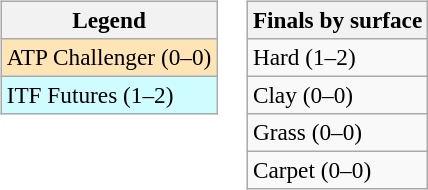<table>
<tr valign=top>
<td><br><table class=wikitable style=font-size:97%>
<tr>
<th>Legend</th>
</tr>
<tr bgcolor=moccasin>
<td>ATP Challenger (0–0)</td>
</tr>
<tr bgcolor=cffcff>
<td>ITF Futures (1–2)</td>
</tr>
</table>
</td>
<td><br><table class=wikitable style=font-size:97%>
<tr>
<th>Finals by surface</th>
</tr>
<tr>
<td>Hard (1–2)</td>
</tr>
<tr>
<td>Clay (0–0)</td>
</tr>
<tr>
<td>Grass (0–0)</td>
</tr>
<tr>
<td>Carpet (0–0)</td>
</tr>
</table>
</td>
</tr>
</table>
